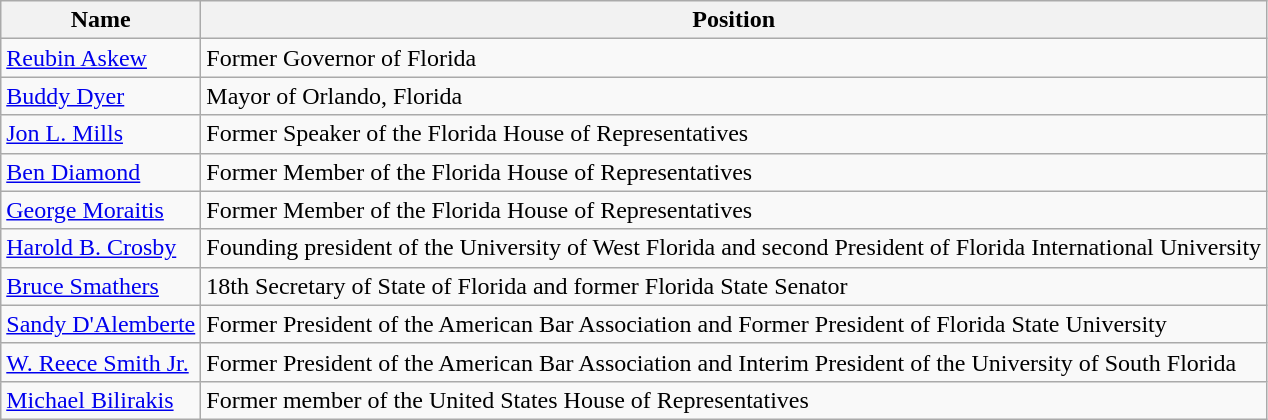<table class="wikitable sortable">
<tr>
<th>Name</th>
<th>Position</th>
</tr>
<tr>
<td><a href='#'>Reubin Askew</a></td>
<td>Former Governor of Florida</td>
</tr>
<tr>
<td><a href='#'>Buddy Dyer</a></td>
<td>Mayor of Orlando, Florida</td>
</tr>
<tr>
<td><a href='#'>Jon L. Mills</a></td>
<td>Former Speaker of the Florida House of Representatives</td>
</tr>
<tr>
<td><a href='#'>Ben Diamond</a></td>
<td>Former Member of the Florida House of Representatives</td>
</tr>
<tr>
<td><a href='#'>George Moraitis</a></td>
<td>Former Member of the Florida House of Representatives</td>
</tr>
<tr>
<td><a href='#'>Harold B. Crosby</a></td>
<td>Founding president of the University of West Florida and second President of Florida International University</td>
</tr>
<tr>
<td><a href='#'>Bruce Smathers</a></td>
<td>18th Secretary of State of Florida and former Florida State Senator</td>
</tr>
<tr>
<td><a href='#'>Sandy D'Alemberte</a></td>
<td>Former President of the American Bar Association and Former President of Florida State University</td>
</tr>
<tr>
<td><a href='#'>W. Reece Smith Jr.</a></td>
<td>Former President of the American Bar Association and Interim President of the University of South Florida</td>
</tr>
<tr>
<td><a href='#'>Michael Bilirakis</a></td>
<td>Former member of the United States House of Representatives</td>
</tr>
</table>
